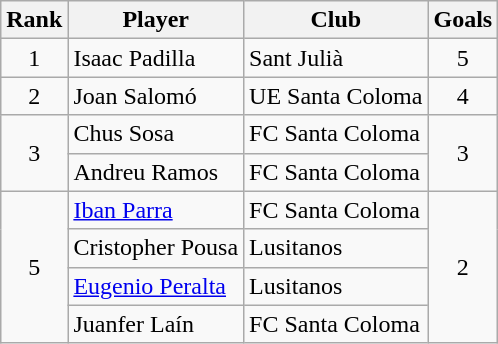<table class="wikitable" style="text-align:center">
<tr>
<th>Rank</th>
<th>Player</th>
<th>Club</th>
<th>Goals</th>
</tr>
<tr>
<td>1</td>
<td align="left"> Isaac Padilla</td>
<td align="left">Sant Julià</td>
<td>5</td>
</tr>
<tr>
<td>2</td>
<td align="left"> Joan Salomó</td>
<td align="left">UE Santa Coloma</td>
<td>4</td>
</tr>
<tr>
<td rowspan=2>3</td>
<td align="left"> Chus Sosa</td>
<td align="left">FC Santa Coloma</td>
<td rowspan=2>3</td>
</tr>
<tr>
<td align="left"> Andreu Ramos</td>
<td align="left">FC Santa Coloma</td>
</tr>
<tr>
<td rowspan=4>5</td>
<td align="left"> <a href='#'>Iban Parra</a></td>
<td align="left">FC Santa Coloma</td>
<td rowspan=4>2</td>
</tr>
<tr>
<td align="left"> Cristopher Pousa</td>
<td align="left">Lusitanos</td>
</tr>
<tr>
<td align="left"> <a href='#'>Eugenio Peralta</a></td>
<td align="left">Lusitanos</td>
</tr>
<tr>
<td align="left"> Juanfer Laín</td>
<td align="left">FC Santa Coloma</td>
</tr>
</table>
